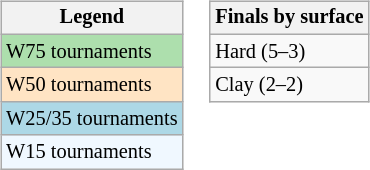<table>
<tr valign=top>
<td><br><table class="wikitable" style="font-size:85%;">
<tr>
<th>Legend</th>
</tr>
<tr style="background:#addfad;">
<td>W75 tournaments</td>
</tr>
<tr style="background:#ffe4c4;">
<td>W50 tournaments</td>
</tr>
<tr style="background:lightblue;">
<td>W25/35 tournaments</td>
</tr>
<tr style="background:#f0f8ff;">
<td>W15 tournaments</td>
</tr>
</table>
</td>
<td><br><table class="wikitable" style="font-size:85%;">
<tr>
<th>Finals by surface</th>
</tr>
<tr>
<td>Hard (5–3)</td>
</tr>
<tr>
<td>Clay (2–2)</td>
</tr>
</table>
</td>
</tr>
</table>
